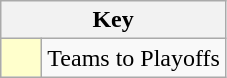<table class="wikitable" style="text-align: center;">
<tr>
<th colspan=2>Key</th>
</tr>
<tr>
<td style="background:#ffffcc; width:20px;"></td>
<td align=left>Teams to Playoffs</td>
</tr>
</table>
